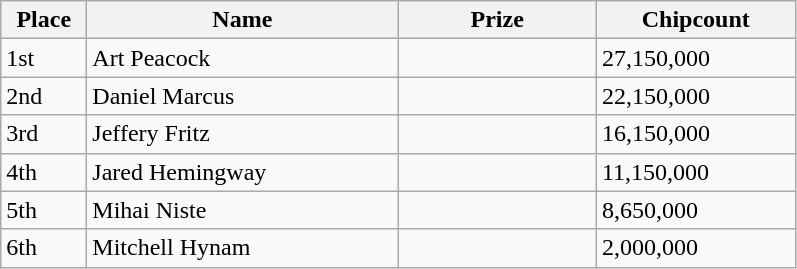<table class="wikitable">
<tr>
<th style="width:50px;">Place</th>
<th style="width:200px;">Name</th>
<th style="width:125px;">Prize</th>
<th style="width:125px;">Chipcount</th>
</tr>
<tr>
<td>1st</td>
<td> Art Peacock</td>
<td></td>
<td>27,150,000</td>
</tr>
<tr>
<td>2nd</td>
<td> Daniel Marcus</td>
<td></td>
<td>22,150,000</td>
</tr>
<tr>
<td>3rd</td>
<td> Jeffery Fritz</td>
<td></td>
<td>16,150,000</td>
</tr>
<tr>
<td>4th</td>
<td> Jared Hemingway</td>
<td></td>
<td>11,150,000</td>
</tr>
<tr>
<td>5th</td>
<td> Mihai Niste</td>
<td></td>
<td>8,650,000</td>
</tr>
<tr>
<td>6th</td>
<td> Mitchell Hynam</td>
<td></td>
<td>2,000,000</td>
</tr>
</table>
